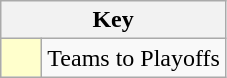<table class="wikitable" style="text-align: center;">
<tr>
<th colspan=2>Key</th>
</tr>
<tr>
<td style="background:#ffc; width:20px;"></td>
<td align=left>Teams to Playoffs</td>
</tr>
</table>
